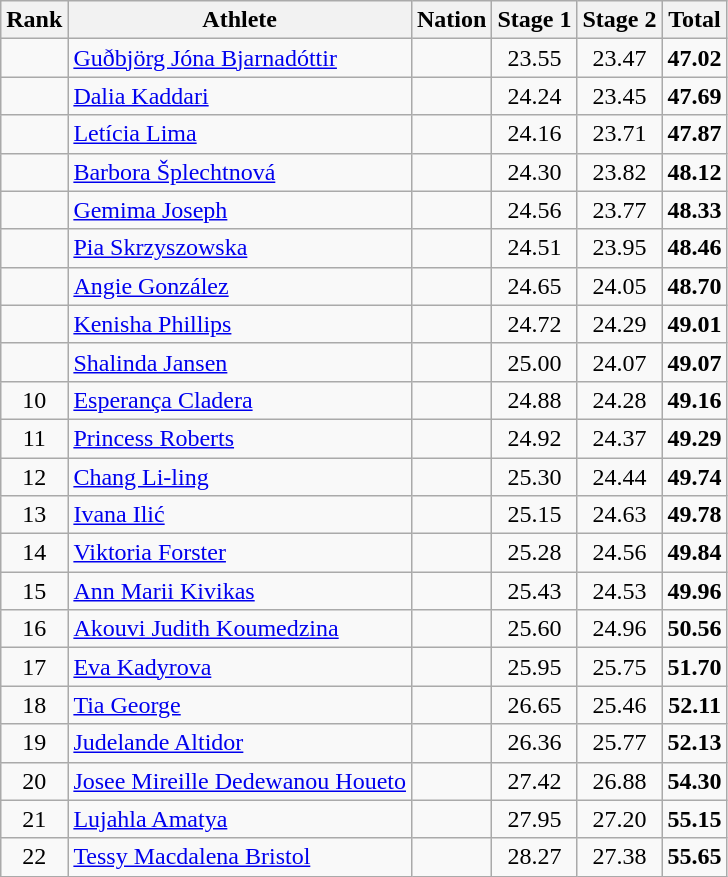<table class="wikitable sortable" style="text-align:center">
<tr>
<th>Rank</th>
<th>Athlete</th>
<th>Nation</th>
<th>Stage 1</th>
<th>Stage 2</th>
<th>Total</th>
</tr>
<tr>
<td></td>
<td align=left><a href='#'>Guðbjörg Jóna Bjarnadóttir</a></td>
<td align=left></td>
<td>23.55</td>
<td>23.47</td>
<td><strong>47.02</strong></td>
</tr>
<tr>
<td></td>
<td align=left><a href='#'>Dalia Kaddari</a></td>
<td align=left></td>
<td>24.24</td>
<td>23.45</td>
<td><strong>47.69</strong></td>
</tr>
<tr>
<td></td>
<td align=left><a href='#'>Letícia Lima</a></td>
<td align=left></td>
<td>24.16</td>
<td>23.71</td>
<td><strong>47.87</strong></td>
</tr>
<tr>
<td></td>
<td align=left><a href='#'>Barbora Šplechtnová</a></td>
<td align=left></td>
<td>24.30</td>
<td>23.82</td>
<td><strong>48.12</strong></td>
</tr>
<tr>
<td></td>
<td align=left><a href='#'>Gemima Joseph</a></td>
<td align=left></td>
<td>24.56</td>
<td>23.77</td>
<td><strong>48.33</strong></td>
</tr>
<tr>
<td></td>
<td align=left><a href='#'>Pia Skrzyszowska</a></td>
<td align=left></td>
<td>24.51</td>
<td>23.95</td>
<td><strong>48.46</strong></td>
</tr>
<tr>
<td></td>
<td align=left><a href='#'>Angie González</a></td>
<td align=left></td>
<td>24.65</td>
<td>24.05</td>
<td><strong>48.70</strong></td>
</tr>
<tr>
<td></td>
<td align=left><a href='#'>Kenisha Phillips</a></td>
<td align=left></td>
<td>24.72</td>
<td>24.29</td>
<td><strong>49.01</strong></td>
</tr>
<tr>
<td></td>
<td align=left><a href='#'>Shalinda Jansen</a></td>
<td align=left></td>
<td>25.00</td>
<td>24.07</td>
<td><strong>49.07</strong></td>
</tr>
<tr>
<td>10</td>
<td align=left><a href='#'>Esperança Cladera</a></td>
<td align=left></td>
<td>24.88</td>
<td>24.28</td>
<td><strong>49.16</strong></td>
</tr>
<tr>
<td>11</td>
<td align=left><a href='#'>Princess Roberts</a></td>
<td align=left></td>
<td>24.92</td>
<td>24.37</td>
<td><strong>49.29</strong></td>
</tr>
<tr>
<td>12</td>
<td align=left><a href='#'>Chang Li-ling</a></td>
<td align=left></td>
<td>25.30</td>
<td>24.44</td>
<td><strong>49.74</strong></td>
</tr>
<tr>
<td>13</td>
<td align=left><a href='#'>Ivana Ilić</a></td>
<td align=left></td>
<td>25.15</td>
<td>24.63</td>
<td><strong>49.78</strong></td>
</tr>
<tr>
<td>14</td>
<td align=left><a href='#'>Viktoria Forster</a></td>
<td align=left></td>
<td>25.28</td>
<td>24.56</td>
<td><strong>49.84</strong></td>
</tr>
<tr>
<td>15</td>
<td align=left><a href='#'>Ann Marii Kivikas</a></td>
<td align=left></td>
<td>25.43</td>
<td>24.53</td>
<td><strong>49.96</strong></td>
</tr>
<tr>
<td>16</td>
<td align=left><a href='#'>Akouvi Judith Koumedzina</a></td>
<td align=left></td>
<td>25.60</td>
<td>24.96</td>
<td><strong>50.56</strong></td>
</tr>
<tr>
<td>17</td>
<td align=left><a href='#'>Eva Kadyrova</a></td>
<td align=left></td>
<td>25.95</td>
<td>25.75</td>
<td><strong>51.70</strong></td>
</tr>
<tr>
<td>18</td>
<td align=left><a href='#'>Tia George</a></td>
<td align=left></td>
<td>26.65</td>
<td>25.46</td>
<td><strong>52.11</strong></td>
</tr>
<tr>
<td>19</td>
<td align=left><a href='#'>Judelande Altidor</a></td>
<td align=left></td>
<td>26.36</td>
<td>25.77</td>
<td><strong>52.13</strong></td>
</tr>
<tr>
<td>20</td>
<td align=left><a href='#'>Josee Mireille Dedewanou Houeto</a></td>
<td align=left></td>
<td>27.42</td>
<td>26.88</td>
<td><strong>54.30</strong></td>
</tr>
<tr>
<td>21</td>
<td align=left><a href='#'>Lujahla Amatya</a></td>
<td align=left></td>
<td>27.95</td>
<td>27.20</td>
<td><strong>55.15</strong></td>
</tr>
<tr>
<td>22</td>
<td align=left><a href='#'>Tessy Macdalena Bristol</a></td>
<td align=left></td>
<td>28.27</td>
<td>27.38</td>
<td><strong>55.65</strong></td>
</tr>
</table>
